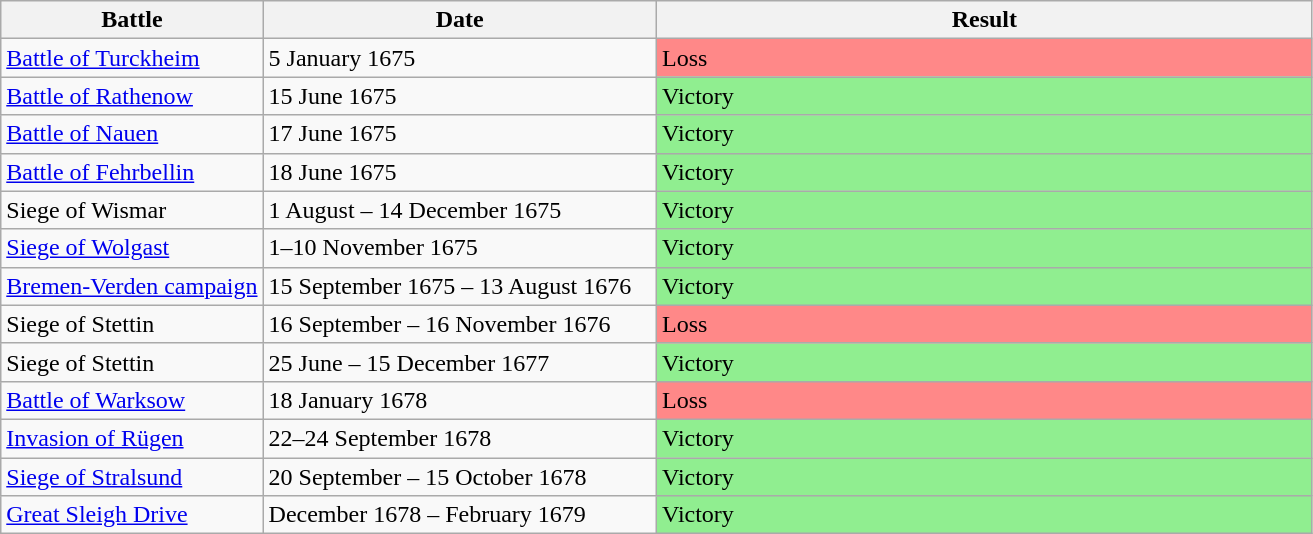<table class="wikitable">
<tr>
<th>Battle</th>
<th>Date</th>
<th>Result</th>
</tr>
<tr>
<td width="20%"><a href='#'>Battle of Turckheim</a></td>
<td width="30%">5 January 1675</td>
<td width="50%" style="background:#F88">Loss</td>
</tr>
<tr>
<td><a href='#'>Battle of Rathenow</a></td>
<td>15 June 1675</td>
<td style="background:lightgreen">Victory</td>
</tr>
<tr>
<td><a href='#'>Battle of Nauen</a></td>
<td>17 June 1675</td>
<td style="background:lightgreen">Victory</td>
</tr>
<tr>
<td><a href='#'>Battle of Fehrbellin</a></td>
<td>18 June 1675</td>
<td style="background:lightgreen">Victory</td>
</tr>
<tr>
<td>Siege of Wismar</td>
<td>1 August – 14 December 1675</td>
<td style="background:lightgreen">Victory</td>
</tr>
<tr>
<td><a href='#'>Siege of Wolgast</a></td>
<td>1–10 November 1675</td>
<td style="background:lightgreen">Victory</td>
</tr>
<tr>
<td><a href='#'>Bremen-Verden campaign</a></td>
<td>15 September 1675 – 13 August 1676</td>
<td style="background:lightgreen">Victory</td>
</tr>
<tr>
<td>Siege of Stettin</td>
<td>16 September – 16 November 1676</td>
<td style="background:#F88">Loss</td>
</tr>
<tr>
<td>Siege of Stettin</td>
<td>25 June – 15 December 1677</td>
<td style="background:lightgreen">Victory</td>
</tr>
<tr>
<td><a href='#'>Battle of Warksow</a></td>
<td>18 January 1678</td>
<td style="background:#F88">Loss</td>
</tr>
<tr>
<td><a href='#'>Invasion of Rügen</a></td>
<td>22–24 September 1678</td>
<td style="background:lightgreen">Victory</td>
</tr>
<tr>
<td><a href='#'>Siege of Stralsund</a></td>
<td>20 September – 15 October 1678</td>
<td style="background:lightgreen">Victory</td>
</tr>
<tr>
<td><a href='#'>Great Sleigh Drive</a></td>
<td>December 1678 – February 1679</td>
<td style="background:lightgreen">Victory</td>
</tr>
</table>
